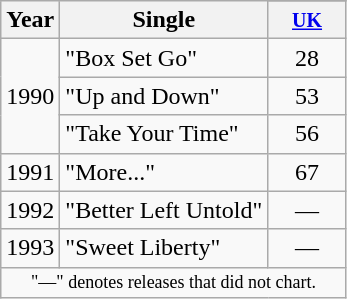<table class="wikitable">
<tr>
<th scope="col" rowspan="2">Year</th>
<th scope="col" rowspan="2">Single</th>
</tr>
<tr>
<th style="width:45px;"><small><a href='#'>UK</a></small><br></th>
</tr>
<tr>
<td rowspan="3">1990</td>
<td>"Box Set Go"</td>
<td align=center>28</td>
</tr>
<tr>
<td>"Up and Down"</td>
<td align=center>53</td>
</tr>
<tr>
<td>"Take Your Time"</td>
<td align=center>56</td>
</tr>
<tr>
<td rowspan="1">1991</td>
<td>"More..."</td>
<td align=center>67</td>
</tr>
<tr>
<td rowspan="1">1992</td>
<td>"Better Left Untold"</td>
<td align=center>—</td>
</tr>
<tr>
<td rowspan="1">1993</td>
<td>"Sweet Liberty"</td>
<td align=center>—</td>
</tr>
<tr>
<td colspan="4" style="text-align:center; font-size:9pt;">"—" denotes releases that did not chart.</td>
</tr>
</table>
